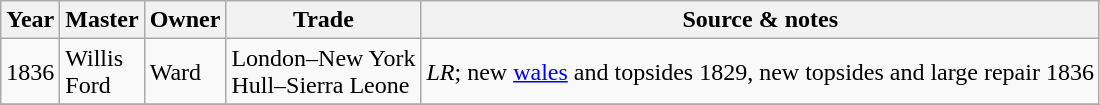<table class=" wikitable">
<tr>
<th>Year</th>
<th>Master</th>
<th>Owner</th>
<th>Trade</th>
<th>Source & notes</th>
</tr>
<tr>
<td>1836</td>
<td>Willis<br>Ford</td>
<td>Ward</td>
<td>London–New York<br>Hull–Sierra Leone</td>
<td><em>LR</em>; new <a href='#'>wales</a> and topsides 1829, new topsides and large repair 1836</td>
</tr>
<tr>
</tr>
</table>
